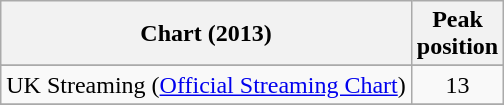<table class="wikitable sortable">
<tr>
<th>Chart (2013)</th>
<th>Peak<br>position</th>
</tr>
<tr>
</tr>
<tr>
</tr>
<tr>
<td>UK Streaming (<a href='#'>Official Streaming Chart</a>)</td>
<td align=center>13</td>
</tr>
<tr>
</tr>
</table>
